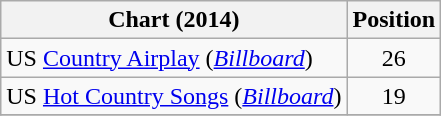<table class="wikitable sortable">
<tr>
<th scope="col">Chart (2014)</th>
<th scope="col">Position</th>
</tr>
<tr>
<td>US <a href='#'>Country Airplay</a> (<em><a href='#'>Billboard</a></em>)</td>
<td align="center">26</td>
</tr>
<tr>
<td>US <a href='#'>Hot Country Songs</a> (<em><a href='#'>Billboard</a></em>)</td>
<td align="center">19</td>
</tr>
<tr>
</tr>
</table>
